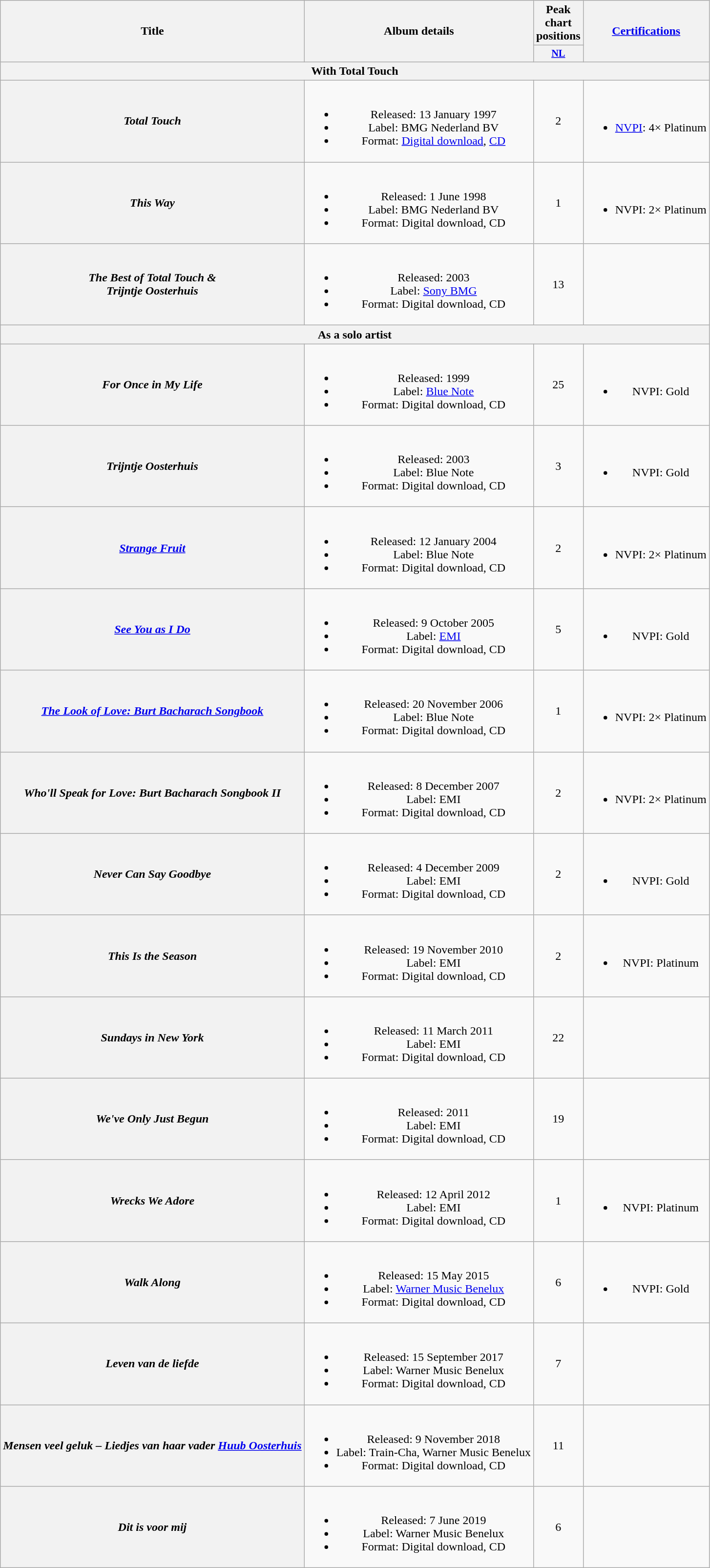<table class="wikitable plainrowheaders" style="text-align:center;" border="1">
<tr>
<th scope="col" rowspan="2">Title</th>
<th scope="col" rowspan="2">Album details</th>
<th scope="col" colspan="1">Peak chart positions</th>
<th scope="col" rowspan="2"><a href='#'>Certifications</a></th>
</tr>
<tr>
<th scope="col" style="width:3em;font-size:85%;"><a href='#'>NL</a><br></th>
</tr>
<tr>
<th colspan="20">With Total Touch</th>
</tr>
<tr>
<th scope="row"><em>Total Touch</em></th>
<td><br><ul><li>Released: 13 January 1997</li><li>Label: BMG Nederland BV</li><li>Format: <a href='#'>Digital download</a>, <a href='#'>CD</a></li></ul></td>
<td>2</td>
<td><br><ul><li><a href='#'>NVPI</a>: 4× Platinum</li></ul></td>
</tr>
<tr>
<th scope="row"><em>This Way</em></th>
<td><br><ul><li>Released: 1 June 1998</li><li>Label: BMG Nederland BV</li><li>Format: Digital download, CD</li></ul></td>
<td>1</td>
<td><br><ul><li>NVPI: 2× Platinum</li></ul></td>
</tr>
<tr>
<th scope="row"><em>The Best of Total Touch &<br>Trijntje Oosterhuis</em></th>
<td><br><ul><li>Released: 2003</li><li>Label: <a href='#'>Sony BMG</a></li><li>Format: Digital download, CD</li></ul></td>
<td>13</td>
<td></td>
</tr>
<tr>
<th colspan="20">As a solo artist</th>
</tr>
<tr>
<th scope="row"><em>For Once in My Life</em></th>
<td><br><ul><li>Released: 1999</li><li>Label: <a href='#'>Blue Note</a></li><li>Format: Digital download, CD</li></ul></td>
<td>25</td>
<td><br><ul><li>NVPI: Gold</li></ul></td>
</tr>
<tr>
<th scope="row"><em>Trijntje Oosterhuis</em></th>
<td><br><ul><li>Released: 2003</li><li>Label: Blue Note</li><li>Format: Digital download, CD</li></ul></td>
<td>3</td>
<td><br><ul><li>NVPI: Gold</li></ul></td>
</tr>
<tr>
<th scope="row"><em><a href='#'>Strange Fruit</a></em></th>
<td><br><ul><li>Released: 12 January 2004</li><li>Label: Blue Note</li><li>Format: Digital download, CD</li></ul></td>
<td>2</td>
<td><br><ul><li>NVPI: 2× Platinum</li></ul></td>
</tr>
<tr>
<th scope="row"><em><a href='#'>See You as I Do</a></em></th>
<td><br><ul><li>Released: 9 October 2005</li><li>Label: <a href='#'>EMI</a></li><li>Format: Digital download, CD</li></ul></td>
<td>5</td>
<td><br><ul><li>NVPI: Gold</li></ul></td>
</tr>
<tr>
<th scope="row"><em><a href='#'>The Look of Love: Burt Bacharach Songbook</a></em></th>
<td><br><ul><li>Released: 20 November 2006</li><li>Label: Blue Note</li><li>Format: Digital download, CD</li></ul></td>
<td>1</td>
<td><br><ul><li>NVPI: 2× Platinum</li></ul></td>
</tr>
<tr>
<th scope="row"><em>Who'll Speak for Love: Burt Bacharach Songbook II</em></th>
<td><br><ul><li>Released: 8 December 2007</li><li>Label: EMI</li><li>Format: Digital download, CD</li></ul></td>
<td>2</td>
<td><br><ul><li>NVPI: 2× Platinum</li></ul></td>
</tr>
<tr>
<th scope="row"><em>Never Can Say Goodbye</em></th>
<td><br><ul><li>Released: 4 December 2009</li><li>Label: EMI</li><li>Format: Digital download, CD</li></ul></td>
<td>2</td>
<td><br><ul><li>NVPI: Gold</li></ul></td>
</tr>
<tr>
<th scope="row"><em>This Is the Season</em></th>
<td><br><ul><li>Released: 19 November 2010</li><li>Label: EMI</li><li>Format: Digital download, CD</li></ul></td>
<td>2</td>
<td><br><ul><li>NVPI: Platinum</li></ul></td>
</tr>
<tr>
<th scope="row"><em>Sundays in New York</em></th>
<td><br><ul><li>Released: 11 March 2011</li><li>Label: EMI</li><li>Format: Digital download, CD</li></ul></td>
<td>22</td>
<td></td>
</tr>
<tr>
<th scope="row"><em>We've Only Just Begun</em></th>
<td><br><ul><li>Released: 2011</li><li>Label: EMI</li><li>Format: Digital download, CD</li></ul></td>
<td>19</td>
<td></td>
</tr>
<tr>
<th scope="row"><em>Wrecks We Adore</em></th>
<td><br><ul><li>Released: 12 April 2012</li><li>Label: EMI</li><li>Format: Digital download, CD</li></ul></td>
<td>1</td>
<td><br><ul><li>NVPI: Platinum</li></ul></td>
</tr>
<tr>
<th scope="row"><em>Walk Along</em></th>
<td><br><ul><li>Released: 15 May 2015</li><li>Label: <a href='#'>Warner Music Benelux</a></li><li>Format: Digital download, CD</li></ul></td>
<td>6</td>
<td><br><ul><li>NVPI: Gold</li></ul></td>
</tr>
<tr>
<th scope="row"><em>Leven van de liefde</em></th>
<td><br><ul><li>Released: 15 September 2017</li><li>Label: Warner Music Benelux</li><li>Format: Digital download, CD</li></ul></td>
<td>7</td>
<td></td>
</tr>
<tr>
<th scope="row"><em>Mensen veel geluk – Liedjes van haar vader <a href='#'>Huub Oosterhuis</a></em></th>
<td><br><ul><li>Released: 9 November 2018</li><li>Label: Train-Cha, Warner Music Benelux</li><li>Format: Digital download, CD</li></ul></td>
<td>11</td>
<td></td>
</tr>
<tr>
<th scope="row"><em>Dit is voor mij</em></th>
<td><br><ul><li>Released: 7 June 2019</li><li>Label: Warner Music Benelux</li><li>Format: Digital download, CD</li></ul></td>
<td>6</td>
<td></td>
</tr>
</table>
